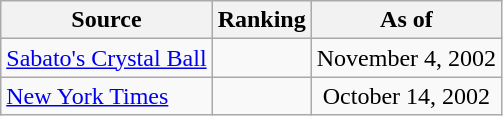<table class="wikitable" style="text-align:center">
<tr>
<th>Source</th>
<th>Ranking</th>
<th>As of</th>
</tr>
<tr>
<td align=left><a href='#'>Sabato's Crystal Ball</a></td>
<td></td>
<td>November 4, 2002</td>
</tr>
<tr>
<td align=left><a href='#'>New York Times</a></td>
<td></td>
<td>October 14, 2002</td>
</tr>
</table>
